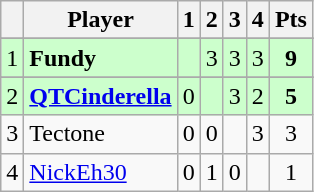<table class="wikitable" style="text-align: center;">
<tr>
<th></th>
<th>Player</th>
<th>1</th>
<th>2</th>
<th>3</th>
<th>4</th>
<th>Pts</th>
</tr>
<tr>
</tr>
<tr style="background:#ccffcc;">
<td>1</td>
<td align="left"><strong>Fundy</strong></td>
<td></td>
<td>3</td>
<td>3</td>
<td>3</td>
<td><strong>9</strong></td>
</tr>
<tr>
</tr>
<tr style="background:#ccffcc;">
<td>2</td>
<td align="left"><strong><a href='#'>QTCinderella</a></strong></td>
<td>0</td>
<td></td>
<td>3</td>
<td>2</td>
<td><strong>5</strong></td>
</tr>
<tr>
<td>3</td>
<td align="left">Tectone</td>
<td>0</td>
<td>0</td>
<td></td>
<td>3</td>
<td>3</td>
</tr>
<tr>
<td>4</td>
<td align="left"><a href='#'>NickEh30</a></td>
<td>0</td>
<td>1</td>
<td>0</td>
<td></td>
<td>1</td>
</tr>
</table>
